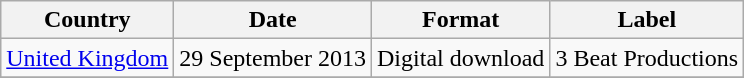<table class="wikitable plainrowheaders">
<tr>
<th scope="col">Country</th>
<th scope="col">Date</th>
<th scope="col">Format</th>
<th scope="col">Label</th>
</tr>
<tr>
<td><a href='#'>United Kingdom</a></td>
<td>29 September 2013</td>
<td>Digital download</td>
<td>3 Beat Productions</td>
</tr>
<tr>
</tr>
</table>
